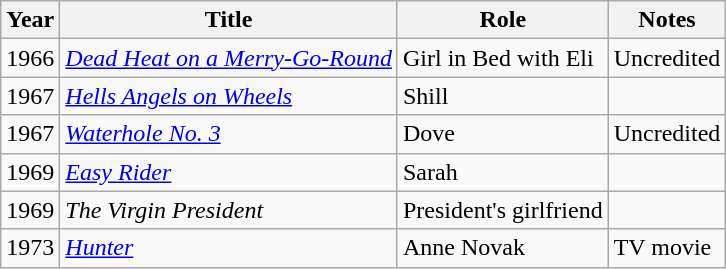<table class="wikitable">
<tr>
<th>Year</th>
<th>Title</th>
<th>Role</th>
<th>Notes</th>
</tr>
<tr>
<td>1966</td>
<td><em><a href='#'>Dead Heat on a Merry-Go-Round</a></em></td>
<td>Girl in Bed with Eli</td>
<td>Uncredited</td>
</tr>
<tr>
<td>1967</td>
<td><em><a href='#'>Hells Angels on Wheels</a></em></td>
<td>Shill</td>
<td></td>
</tr>
<tr>
<td>1967</td>
<td><em><a href='#'>Waterhole No. 3</a></em></td>
<td>Dove</td>
<td>Uncredited</td>
</tr>
<tr>
<td>1969</td>
<td><em><a href='#'>Easy Rider</a></em></td>
<td>Sarah</td>
<td></td>
</tr>
<tr>
<td>1969</td>
<td><em>The Virgin President</em></td>
<td>President's girlfriend</td>
<td></td>
</tr>
<tr>
<td>1973</td>
<td><em><a href='#'>Hunter</a></em></td>
<td>Anne Novak</td>
<td>TV movie</td>
</tr>
</table>
